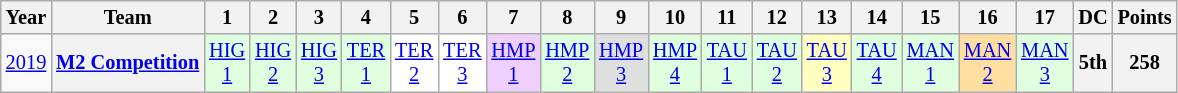<table class="wikitable" style="text-align:center; font-size:85%">
<tr>
<th>Year</th>
<th>Team</th>
<th>1</th>
<th>2</th>
<th>3</th>
<th>4</th>
<th>5</th>
<th>6</th>
<th>7</th>
<th>8</th>
<th>9</th>
<th>10</th>
<th>11</th>
<th>12</th>
<th>13</th>
<th>14</th>
<th>15</th>
<th>16</th>
<th>17</th>
<th>DC</th>
<th>Points</th>
</tr>
<tr>
<td><a href='#'>2019</a></td>
<th nowrap><a href='#'>M2 Competition</a></th>
<td style="background:#DFFFDF;"><a href='#'>HIG<br>1</a><br></td>
<td style="background:#DFFFDF;"><a href='#'>HIG<br>2</a><br></td>
<td style="background:#DFFFDF;"><a href='#'>HIG<br>3</a><br></td>
<td style="background:#DFFFDF;"><a href='#'>TER<br>1</a><br></td>
<td style="background:#FFFFFF;"><a href='#'>TER<br>2</a><br></td>
<td style="background:#FFFFFF;"><a href='#'>TER<br>3</a><br></td>
<td style="background:#EFCFFF;"><a href='#'>HMP<br>1</a><br></td>
<td style="background:#DFFFDF;"><a href='#'>HMP<br>2</a><br></td>
<td style="background:#DFDFDF;"><a href='#'>HMP<br>3</a><br></td>
<td style="background:#DFFFDF;"><a href='#'>HMP<br>4</a><br></td>
<td style="background:#DFFFDF;"><a href='#'>TAU<br>1</a><br></td>
<td style="background:#DFFFDF;"><a href='#'>TAU<br>2</a><br></td>
<td style="background:#FFFFBF;"><a href='#'>TAU<br>3</a><br></td>
<td style="background:#DFFFDF;"><a href='#'>TAU<br>4</a><br></td>
<td style="background:#DFFFDF;"><a href='#'>MAN<br>1</a><br></td>
<td style="background:#FFDF9F;"><a href='#'>MAN<br>2</a><br></td>
<td style="background:#DFFFDF;"><a href='#'>MAN<br>3</a><br></td>
<th>5th</th>
<th>258</th>
</tr>
</table>
